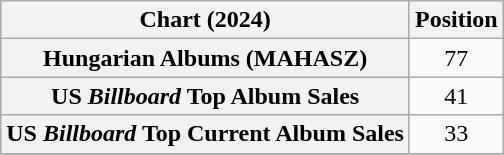<table class="wikitable sortable plainrowheaders" style="text-align:center">
<tr>
<th scope="col">Chart (2024)</th>
<th scope="col">Position</th>
</tr>
<tr>
<th scope="row">Hungarian Albums (MAHASZ)</th>
<td>77</td>
</tr>
<tr>
<th scope="row">US <em>Billboard</em> Top Album Sales</th>
<td>41</td>
</tr>
<tr>
<th scope="row">US <em>Billboard</em> Top Current Album Sales</th>
<td>33</td>
</tr>
<tr>
</tr>
</table>
